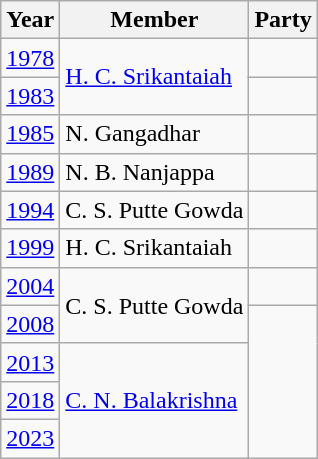<table class="wikitable">
<tr>
<th>Year</th>
<th>Member</th>
<th colspan=2>Party</th>
</tr>
<tr>
<td><a href='#'>1978</a></td>
<td rowspan=2><a href='#'>H. C. Srikantaiah</a></td>
<td></td>
</tr>
<tr>
<td><a href='#'>1983</a></td>
<td></td>
</tr>
<tr>
<td><a href='#'>1985</a></td>
<td>N. Gangadhar</td>
<td></td>
</tr>
<tr>
<td><a href='#'>1989</a></td>
<td>N. B. Nanjappa</td>
<td></td>
</tr>
<tr>
<td><a href='#'>1994</a></td>
<td>C. S. Putte Gowda</td>
<td></td>
</tr>
<tr>
<td><a href='#'>1999</a></td>
<td>H. C. Srikantaiah</td>
<td></td>
</tr>
<tr>
<td><a href='#'>2004</a></td>
<td rowspan=2>C. S. Putte Gowda</td>
<td></td>
</tr>
<tr>
<td><a href='#'>2008</a></td>
</tr>
<tr>
<td><a href='#'>2013</a></td>
<td rowspan="3"><a href='#'>C. N. Balakrishna</a></td>
</tr>
<tr>
<td><a href='#'>2018</a></td>
</tr>
<tr>
<td><a href='#'>2023</a></td>
</tr>
</table>
